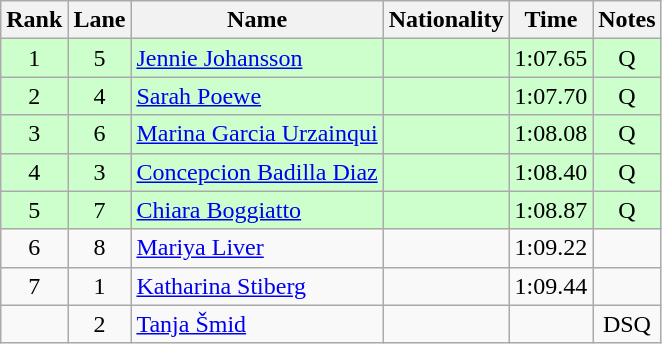<table class="wikitable sortable" style="text-align:center">
<tr>
<th>Rank</th>
<th>Lane</th>
<th>Name</th>
<th>Nationality</th>
<th>Time</th>
<th>Notes</th>
</tr>
<tr bgcolor=ccffcc>
<td>1</td>
<td>5</td>
<td align=left><a href='#'>Jennie Johansson</a></td>
<td align=left></td>
<td>1:07.65</td>
<td>Q</td>
</tr>
<tr bgcolor=ccffcc>
<td>2</td>
<td>4</td>
<td align=left><a href='#'>Sarah Poewe</a></td>
<td align=left></td>
<td>1:07.70</td>
<td>Q</td>
</tr>
<tr bgcolor=ccffcc>
<td>3</td>
<td>6</td>
<td align=left><a href='#'>Marina Garcia Urzainqui</a></td>
<td align=left></td>
<td>1:08.08</td>
<td>Q</td>
</tr>
<tr bgcolor=ccffcc>
<td>4</td>
<td>3</td>
<td align=left><a href='#'>Concepcion Badilla Diaz</a></td>
<td align=left></td>
<td>1:08.40</td>
<td>Q</td>
</tr>
<tr bgcolor=ccffcc>
<td>5</td>
<td>7</td>
<td align=left><a href='#'>Chiara Boggiatto</a></td>
<td align=left></td>
<td>1:08.87</td>
<td>Q</td>
</tr>
<tr>
<td>6</td>
<td>8</td>
<td align=left><a href='#'>Mariya Liver</a></td>
<td align=left></td>
<td>1:09.22</td>
<td></td>
</tr>
<tr>
<td>7</td>
<td>1</td>
<td align=left><a href='#'>Katharina Stiberg</a></td>
<td align=left></td>
<td>1:09.44</td>
<td></td>
</tr>
<tr>
<td></td>
<td>2</td>
<td align=left><a href='#'>Tanja Šmid</a></td>
<td align=left></td>
<td></td>
<td>DSQ</td>
</tr>
</table>
